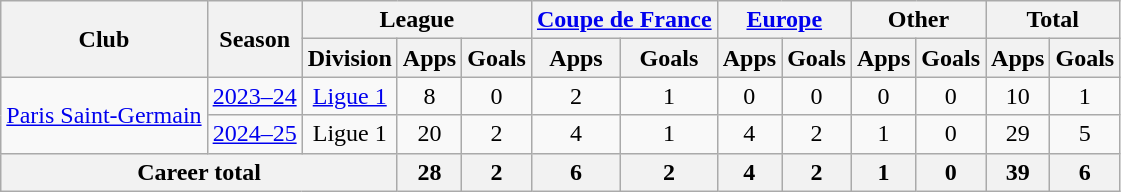<table class="wikitable" style="text-align: center">
<tr>
<th rowspan="2">Club</th>
<th rowspan="2">Season</th>
<th colspan="3">League</th>
<th colspan="2"><a href='#'>Coupe de France</a></th>
<th colspan="2"><a href='#'>Europe</a></th>
<th colspan="2">Other</th>
<th colspan="2">Total</th>
</tr>
<tr>
<th>Division</th>
<th>Apps</th>
<th>Goals</th>
<th>Apps</th>
<th>Goals</th>
<th>Apps</th>
<th>Goals</th>
<th>Apps</th>
<th>Goals</th>
<th>Apps</th>
<th>Goals</th>
</tr>
<tr>
<td rowspan="2"><a href='#'>Paris Saint-Germain</a></td>
<td><a href='#'>2023–24</a></td>
<td><a href='#'>Ligue 1</a></td>
<td>8</td>
<td>0</td>
<td>2</td>
<td>1</td>
<td>0</td>
<td>0</td>
<td>0</td>
<td>0</td>
<td>10</td>
<td>1</td>
</tr>
<tr>
<td><a href='#'>2024–25</a></td>
<td>Ligue 1</td>
<td>20</td>
<td>2</td>
<td>4</td>
<td>1</td>
<td>4</td>
<td>2</td>
<td>1</td>
<td>0</td>
<td>29</td>
<td>5</td>
</tr>
<tr>
<th colspan="3">Career total</th>
<th>28</th>
<th>2</th>
<th>6</th>
<th>2</th>
<th>4</th>
<th>2</th>
<th>1</th>
<th>0</th>
<th>39</th>
<th>6</th>
</tr>
</table>
